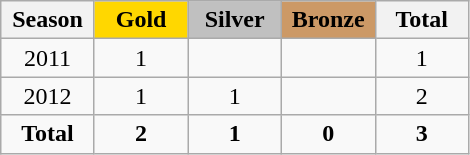<table class="wikitable" style="text-align:center">
<tr>
<th width = "55">Season</th>
<th width = "55" style="background: gold;">Gold</th>
<th width = "55" style="background: silver;">Silver</th>
<th width = "55" style="background: #cc9966;">Bronze</th>
<th width = "55">Total</th>
</tr>
<tr>
<td>2011</td>
<td>1</td>
<td></td>
<td></td>
<td>1</td>
</tr>
<tr>
<td>2012</td>
<td>1</td>
<td>1</td>
<td></td>
<td>2</td>
</tr>
<tr>
<td><strong>Total</strong></td>
<td><strong>2</strong></td>
<td><strong>1</strong></td>
<td><strong>0</strong></td>
<td><strong>3</strong></td>
</tr>
</table>
